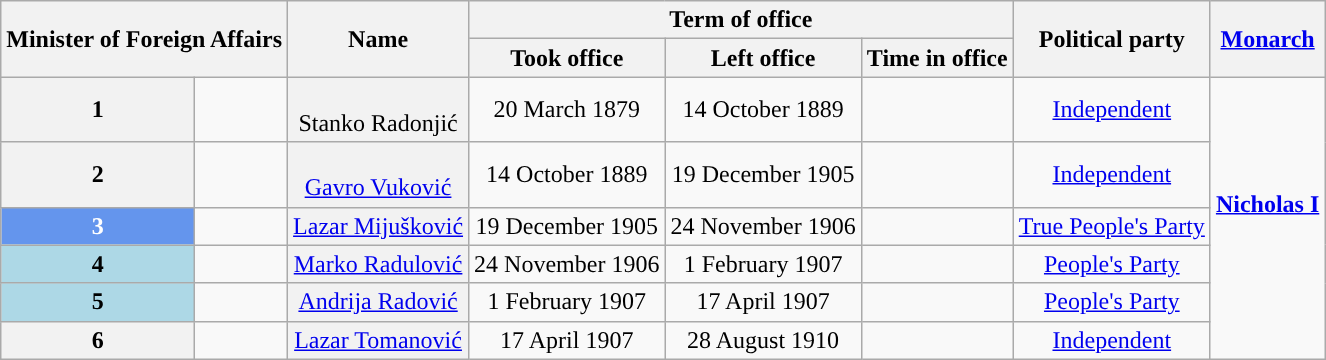<table class="wikitable" style="text-align:center; margin-bottom:0">
<tr>
<th colspan="2" rowspan="2">Minister of Foreign Affairs</th>
<th rowspan="2">Name<br></th>
<th colspan="3">Term of office</th>
<th rowspan="2">Political party</th>
<th colspan="2" rowspan="2"><a href='#'>Monarch</a></th>
</tr>
<tr>
<th>Took office</th>
<th>Left office</th>
<th>Time in office</th>
</tr>
<tr>
<th style="background:">1</th>
<td></td>
<th scope="row" style="font-weight:normal;"><br>Stanko Radonjić</th>
<td>20 March 1879</td>
<td>14 October 1889</td>
<td></td>
<td><a href='#'>Independent</a></td>
<td rowspan="6"><strong><a href='#'>Nicholas I</a></strong><br><br></td>
</tr>
<tr>
<th style="background:">2</th>
<td></td>
<th scope="row" style="font-weight:normal;"><br><a href='#'>Gavro Vuković</a><br></th>
<td>14 October 1889</td>
<td>19 December 1905</td>
<td></td>
<td><a href='#'>Independent</a></td>
</tr>
<tr>
<th style="background:#6495ED; color:white;">3</th>
<td></td>
<th scope="row" style="font-weight:normal;"><a href='#'>Lazar Mijušković</a><br></th>
<td>19 December 1905</td>
<td>24 November 1906</td>
<td></td>
<td><a href='#'>True People's Party</a></td>
</tr>
<tr>
<th style="background:#ADD8E6;">4</th>
<td></td>
<th scope="row" style="font-weight:normal;"><a href='#'>Marko Radulović</a><br></th>
<td>24 November 1906</td>
<td>1 February 1907</td>
<td></td>
<td><a href='#'>People's Party</a></td>
</tr>
<tr>
<th style="background:#ADD8E6;">5</th>
<td></td>
<th scope="row" style="font-weight:normal;"><a href='#'>Andrija Radović</a><br></th>
<td>1 February 1907</td>
<td>17 April 1907</td>
<td></td>
<td><a href='#'>People's Party</a></td>
</tr>
<tr>
<th style="background:">6</th>
<td></td>
<th scope="row" style="font-weight:normal;"><a href='#'>Lazar Tomanović</a><br></th>
<td>17 April 1907</td>
<td>28 August 1910</td>
<td></td>
<td><a href='#'>Independent</a></td>
</tr>
</table>
